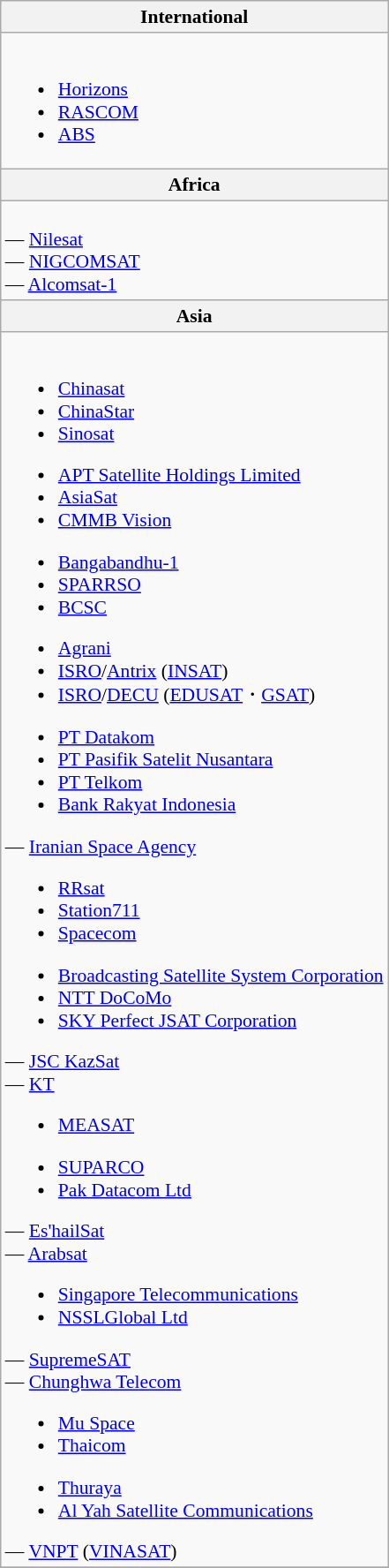<table class="wikitable" style="font-size:90%;">
<tr>
<th>International</th>
</tr>
<tr>
<td><br><ul><li><a href='#'>Horizons</a></li><li><a href='#'>RASCOM</a></li><li><a href='#'>ABS</a></li></ul></td>
</tr>
<tr>
<th>Africa</th>
</tr>
<tr>
<td><br> — <a href='#'>Nilesat</a><br> — <a href='#'>NIGCOMSAT</a><br> — <a href='#'>Alcomsat-1</a></td>
</tr>
<tr>
<th>Asia</th>
</tr>
<tr>
<td><br><ul><li><a href='#'>Chinasat</a></li><li><a href='#'>ChinaStar</a></li><li><a href='#'>Sinosat</a></li></ul><ul><li><a href='#'>APT Satellite Holdings Limited</a></li><li><a href='#'>AsiaSat</a></li><li><a href='#'>CMMB Vision</a> </li></ul><ul><li><a href='#'>Bangabandhu-1</a></li><li><a href='#'>SPARRSO</a></li><li><a href='#'>BCSC</a></li></ul><ul><li><a href='#'>Agrani</a></li><li><a href='#'>ISRO</a>/<a href='#'>Antrix</a> (<a href='#'>INSAT</a>)</li><li><a href='#'>ISRO</a>/<a href='#'>DECU</a> (<a href='#'>EDUSAT</a>・<a href='#'>GSAT</a>)</li></ul><ul><li><a href='#'>PT Datakom</a></li><li><a href='#'>PT Pasifik Satelit Nusantara</a></li><li><a href='#'>PT Telkom</a></li><li><a href='#'>Bank Rakyat Indonesia</a></li></ul> — <a href='#'>Iranian Space Agency</a><br><ul><li><a href='#'>RRsat</a></li><li><a href='#'>Station711</a></li><li><a href='#'>Spacecom</a></li></ul><ul><li><a href='#'>Broadcasting Satellite System Corporation</a></li><li><a href='#'>NTT DoCoMo</a></li><li><a href='#'>SKY Perfect JSAT Corporation</a></li></ul> — <a href='#'>JSC KazSat</a><br> — <a href='#'>KT</a><br><ul><li><a href='#'>MEASAT</a></li></ul><ul><li><a href='#'>SUPARCO</a></li><li><a href='#'>Pak Datacom Ltd</a></li></ul> — <a href='#'>Es'hailSat</a><br> — <a href='#'>Arabsat</a><br><ul><li><a href='#'>Singapore Telecommunications</a></li><li><a href='#'>NSSLGlobal Ltd</a></li></ul> — <a href='#'>SupremeSAT</a><br> — <a href='#'>Chunghwa Telecom</a><br><ul><li><a href='#'>Mu Space</a></li><li><a href='#'>Thaicom</a></li></ul><ul><li><a href='#'>Thuraya</a></li><li><a href='#'>Al Yah Satellite Communications</a></li></ul> — <a href='#'>VNPT</a> (<a href='#'>VINASAT</a>)</td>
</tr>
<tr>
</tr>
</table>
